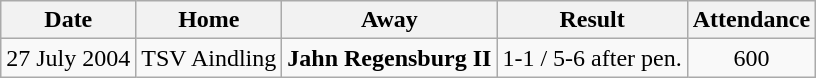<table class="wikitable">
<tr>
<th>Date</th>
<th>Home</th>
<th>Away</th>
<th>Result</th>
<th>Attendance</th>
</tr>
<tr align="center">
<td>27 July 2004</td>
<td>TSV Aindling</td>
<td><strong>Jahn Regensburg II</strong></td>
<td>1-1 / 5-6 after pen.</td>
<td>600</td>
</tr>
</table>
